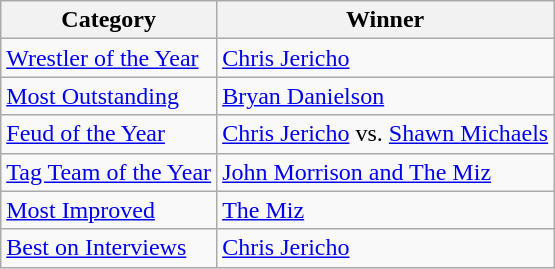<table class="wikitable">
<tr>
<th>Category</th>
<th>Winner</th>
</tr>
<tr>
<td><a href='#'>Wrestler of the Year</a></td>
<td><a href='#'>Chris Jericho</a></td>
</tr>
<tr>
<td><a href='#'>Most Outstanding</a></td>
<td><a href='#'>Bryan Danielson</a></td>
</tr>
<tr>
<td><a href='#'>Feud of the Year</a></td>
<td><a href='#'>Chris Jericho</a> vs. <a href='#'>Shawn Michaels</a></td>
</tr>
<tr>
<td><a href='#'>Tag Team of the Year</a></td>
<td><a href='#'>John Morrison and The Miz</a></td>
</tr>
<tr>
<td><a href='#'>Most Improved</a></td>
<td><a href='#'>The Miz</a></td>
</tr>
<tr>
<td><a href='#'>Best on Interviews</a></td>
<td><a href='#'>Chris Jericho</a></td>
</tr>
</table>
